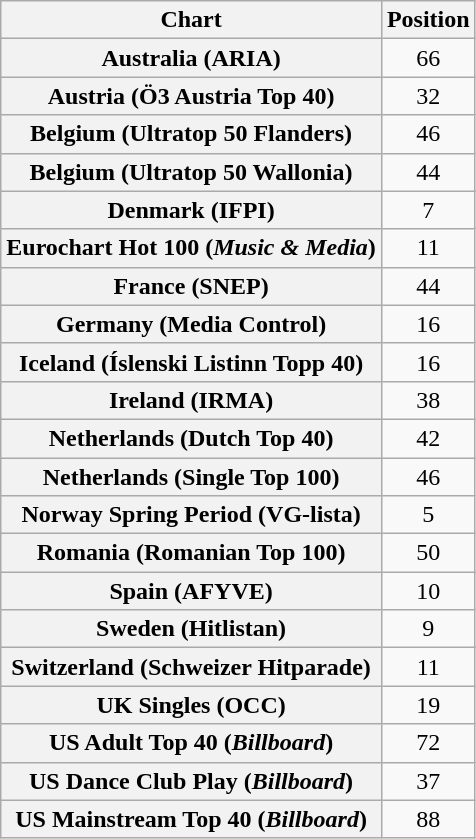<table class="wikitable sortable plainrowheaders" style="text-align:center">
<tr>
<th scope="col">Chart</th>
<th scope="col">Position</th>
</tr>
<tr>
<th scope="row">Australia (ARIA)</th>
<td>66</td>
</tr>
<tr>
<th scope="row">Austria (Ö3 Austria Top 40)</th>
<td>32</td>
</tr>
<tr>
<th scope="row">Belgium (Ultratop 50 Flanders)</th>
<td>46</td>
</tr>
<tr>
<th scope="row">Belgium (Ultratop 50 Wallonia)</th>
<td>44</td>
</tr>
<tr>
<th scope="row">Denmark (IFPI)</th>
<td>7</td>
</tr>
<tr>
<th scope="row">Eurochart Hot 100 (<em>Music & Media</em>)</th>
<td>11</td>
</tr>
<tr>
<th scope="row">France (SNEP)</th>
<td>44</td>
</tr>
<tr>
<th scope="row">Germany (Media Control)</th>
<td>16</td>
</tr>
<tr>
<th scope="row">Iceland (Íslenski Listinn Topp 40)</th>
<td>16</td>
</tr>
<tr>
<th scope="row">Ireland (IRMA)</th>
<td>38</td>
</tr>
<tr>
<th scope="row">Netherlands (Dutch Top 40)</th>
<td>42</td>
</tr>
<tr>
<th scope="row">Netherlands (Single Top 100)</th>
<td>46</td>
</tr>
<tr>
<th scope="row">Norway Spring Period (VG-lista)</th>
<td>5</td>
</tr>
<tr>
<th scope="row">Romania (Romanian Top 100)</th>
<td>50</td>
</tr>
<tr>
<th scope="row">Spain (AFYVE)</th>
<td>10</td>
</tr>
<tr>
<th scope="row">Sweden (Hitlistan)</th>
<td>9</td>
</tr>
<tr>
<th scope="row">Switzerland (Schweizer Hitparade)</th>
<td>11</td>
</tr>
<tr>
<th scope="row">UK Singles (OCC)</th>
<td>19</td>
</tr>
<tr>
<th scope="row">US Adult Top 40 (<em>Billboard</em>)</th>
<td>72</td>
</tr>
<tr>
<th scope="row">US Dance Club Play (<em>Billboard</em>)</th>
<td>37</td>
</tr>
<tr>
<th scope="row">US Mainstream Top 40 (<em>Billboard</em>)</th>
<td>88</td>
</tr>
</table>
